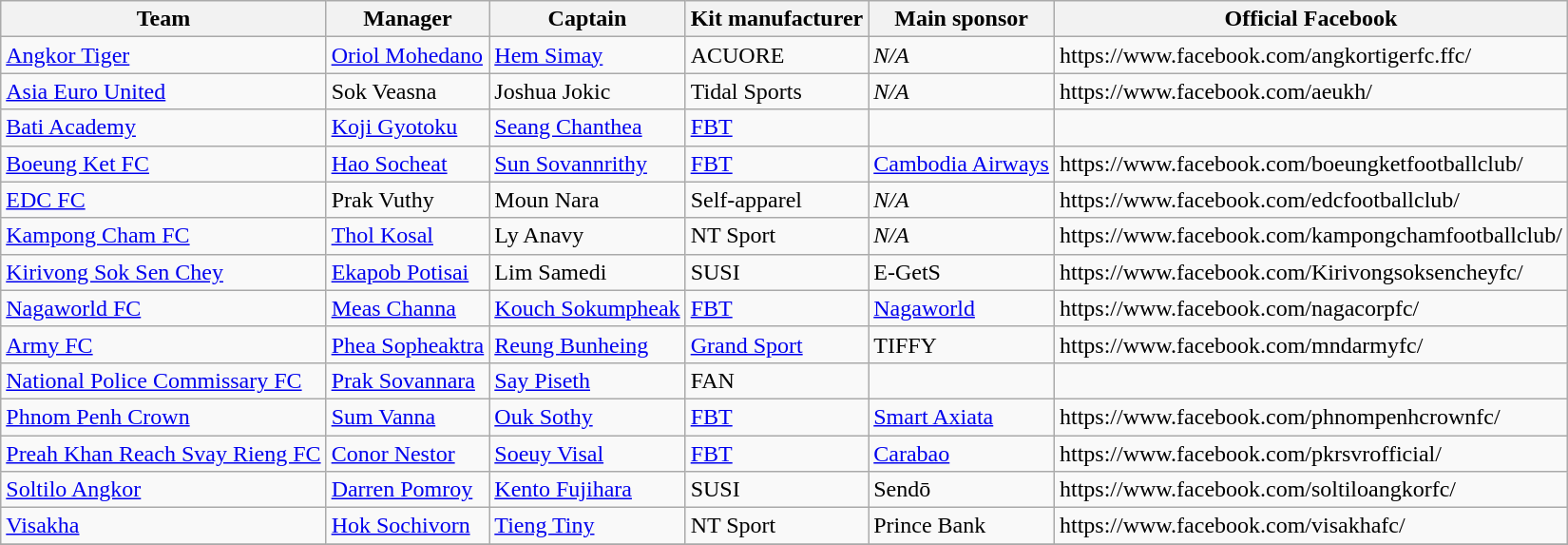<table class="wikitable sortable" style="text-align: left;">
<tr>
<th>Team</th>
<th>Manager</th>
<th>Captain</th>
<th>Kit manufacturer</th>
<th>Main sponsor</th>
<th>Official Facebook</th>
</tr>
<tr>
<td><a href='#'>Angkor Tiger</a></td>
<td> <a href='#'>Oriol Mohedano</a></td>
<td> <a href='#'>Hem Simay</a></td>
<td>ACUORE</td>
<td><em>N/A</em></td>
<td>https://www.facebook.com/angkortigerfc.ffc/</td>
</tr>
<tr>
<td><a href='#'>Asia Euro United</a></td>
<td> Sok Veasna</td>
<td>Joshua Jokic</td>
<td>Tidal Sports</td>
<td><em>N/A</em></td>
<td>https://www.facebook.com/aeukh/</td>
</tr>
<tr>
<td><a href='#'>Bati Academy</a></td>
<td> <a href='#'>Koji Gyotoku</a></td>
<td> <a href='#'>Seang Chanthea</a></td>
<td><a href='#'>FBT</a></td>
<td></td>
<td></td>
</tr>
<tr>
<td><a href='#'>Boeung Ket FC</a></td>
<td> <a href='#'>Hao Socheat</a></td>
<td> <a href='#'>Sun Sovannrithy</a></td>
<td><a href='#'>FBT</a></td>
<td><a href='#'>Cambodia Airways</a></td>
<td>https://www.facebook.com/boeungketfootballclub/</td>
</tr>
<tr>
<td><a href='#'>EDC FC</a></td>
<td> Prak Vuthy</td>
<td> Moun Nara</td>
<td>Self-apparel</td>
<td><em>N/A</em></td>
<td>https://www.facebook.com/edcfootballclub/</td>
</tr>
<tr>
<td><a href='#'>Kampong Cham FC</a></td>
<td> <a href='#'>Thol Kosal</a></td>
<td> Ly Anavy</td>
<td>NT Sport</td>
<td><em>N/A</em></td>
<td>https://www.facebook.com/kampongchamfootballclub/</td>
</tr>
<tr>
<td><a href='#'>Kirivong Sok Sen Chey</a></td>
<td> <a href='#'>Ekapob Potisai</a></td>
<td> Lim Samedi</td>
<td>SUSI</td>
<td>E-GetS</td>
<td>https://www.facebook.com/Kirivongsoksencheyfc/</td>
</tr>
<tr>
<td><a href='#'>Nagaworld FC</a></td>
<td> <a href='#'>Meas Channa</a></td>
<td> <a href='#'>Kouch Sokumpheak</a></td>
<td><a href='#'>FBT</a></td>
<td><a href='#'>Nagaworld</a></td>
<td>https://www.facebook.com/nagacorpfc/</td>
</tr>
<tr>
<td><a href='#'>Army FC</a></td>
<td> <a href='#'>Phea Sopheaktra</a></td>
<td> <a href='#'>Reung Bunheing</a></td>
<td><a href='#'>Grand Sport</a></td>
<td>TIFFY</td>
<td>https://www.facebook.com/mndarmyfc/</td>
</tr>
<tr>
<td><a href='#'>National Police Commissary FC</a></td>
<td> <a href='#'>Prak Sovannara</a></td>
<td> <a href='#'>Say Piseth</a></td>
<td>FAN</td>
<td></td>
<td></td>
</tr>
<tr>
<td><a href='#'>Phnom Penh Crown</a></td>
<td> <a href='#'>Sum Vanna</a></td>
<td> <a href='#'>Ouk Sothy</a></td>
<td><a href='#'>FBT</a></td>
<td><a href='#'>Smart Axiata</a></td>
<td>https://www.facebook.com/phnompenhcrownfc/</td>
</tr>
<tr>
<td><a href='#'>Preah Khan Reach Svay Rieng FC</a></td>
<td> <a href='#'>Conor Nestor</a></td>
<td> <a href='#'>Soeuy Visal</a></td>
<td><a href='#'>FBT</a></td>
<td><a href='#'>Carabao</a></td>
<td>https://www.facebook.com/pkrsvrofficial/</td>
</tr>
<tr>
<td><a href='#'>Soltilo Angkor</a></td>
<td> <a href='#'>Darren Pomroy</a></td>
<td> <a href='#'>Kento Fujihara</a></td>
<td>SUSI</td>
<td>Sendō</td>
<td>https://www.facebook.com/soltiloangkorfc/</td>
</tr>
<tr>
<td><a href='#'>Visakha</a></td>
<td> <a href='#'>Hok Sochivorn</a></td>
<td> <a href='#'>Tieng Tiny</a></td>
<td>NT Sport</td>
<td>Prince Bank</td>
<td>https://www.facebook.com/visakhafc/</td>
</tr>
<tr>
</tr>
</table>
